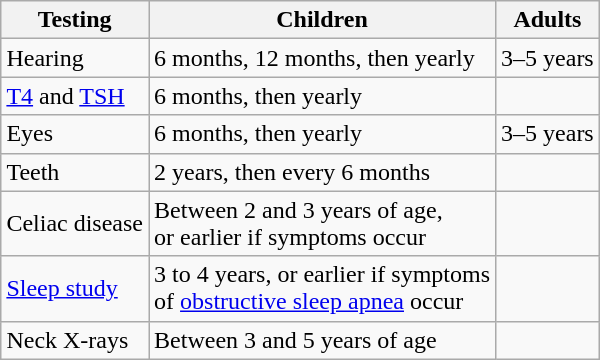<table class="wikitable" style="float:right; margin-left:10px">
<tr>
<th>Testing</th>
<th>Children</th>
<th>Adults</th>
</tr>
<tr>
<td>Hearing</td>
<td>6 months, 12 months, then yearly</td>
<td>3–5 years</td>
</tr>
<tr>
<td><a href='#'>T4</a> and <a href='#'>TSH</a></td>
<td>6 months, then yearly</td>
<td></td>
</tr>
<tr>
<td>Eyes</td>
<td>6 months, then yearly</td>
<td>3–5 years</td>
</tr>
<tr>
<td>Teeth</td>
<td>2 years, then every 6 months</td>
<td></td>
</tr>
<tr>
<td>Celiac disease</td>
<td>Between 2 and 3 years of age,<br> or earlier if symptoms occur</td>
<td></td>
</tr>
<tr>
<td><a href='#'>Sleep study</a></td>
<td>3 to 4 years, or earlier if symptoms<br> of <a href='#'>obstructive sleep apnea</a> occur</td>
<td></td>
</tr>
<tr>
<td>Neck X-rays</td>
<td>Between 3 and 5 years of age</td>
<td></td>
</tr>
</table>
